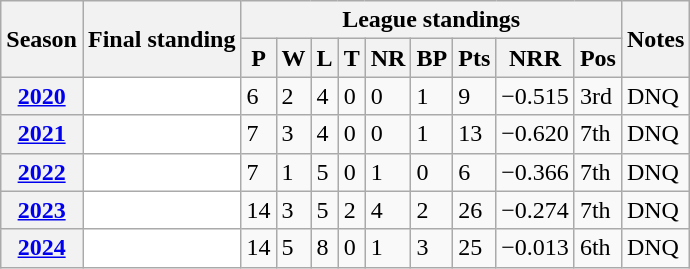<table class="wikitable sortable">
<tr>
<th scope="col" rowspan="2">Season</th>
<th scope="col" rowspan="2">Final standing</th>
<th scope="col" colspan="9">League standings</th>
<th scope="col" rowspan="2">Notes</th>
</tr>
<tr>
<th scope="col">P</th>
<th scope="col">W</th>
<th scope="col">L</th>
<th scope="col">T</th>
<th scope="col">NR</th>
<th scope="col">BP</th>
<th scope="col">Pts</th>
<th scope="col">NRR</th>
<th scope="col">Pos</th>
</tr>
<tr>
<th scope="row"><a href='#'>2020</a></th>
<td style="background:white;"></td>
<td>6</td>
<td>2</td>
<td>4</td>
<td>0</td>
<td>0</td>
<td>1</td>
<td>9</td>
<td>−0.515</td>
<td>3rd</td>
<td>DNQ</td>
</tr>
<tr>
<th scope="row"><a href='#'>2021</a></th>
<td style="background:white;"></td>
<td>7</td>
<td>3</td>
<td>4</td>
<td>0</td>
<td>0</td>
<td>1</td>
<td>13</td>
<td>−0.620</td>
<td>7th</td>
<td>DNQ</td>
</tr>
<tr>
<th scope="row"><a href='#'>2022</a></th>
<td style="background:white;"></td>
<td>7</td>
<td>1</td>
<td>5</td>
<td>0</td>
<td>1</td>
<td>0</td>
<td>6</td>
<td>−0.366</td>
<td>7th</td>
<td>DNQ</td>
</tr>
<tr>
<th scope="row"><a href='#'>2023</a></th>
<td style="background:white;"></td>
<td>14</td>
<td>3</td>
<td>5</td>
<td>2</td>
<td>4</td>
<td>2</td>
<td>26</td>
<td>−0.274</td>
<td>7th</td>
<td>DNQ</td>
</tr>
<tr>
<th scope="row"><a href='#'>2024</a></th>
<td style="background:white;"></td>
<td>14</td>
<td>5</td>
<td>8</td>
<td>0</td>
<td>1</td>
<td>3</td>
<td>25</td>
<td>−0.013</td>
<td>6th</td>
<td>DNQ</td>
</tr>
</table>
